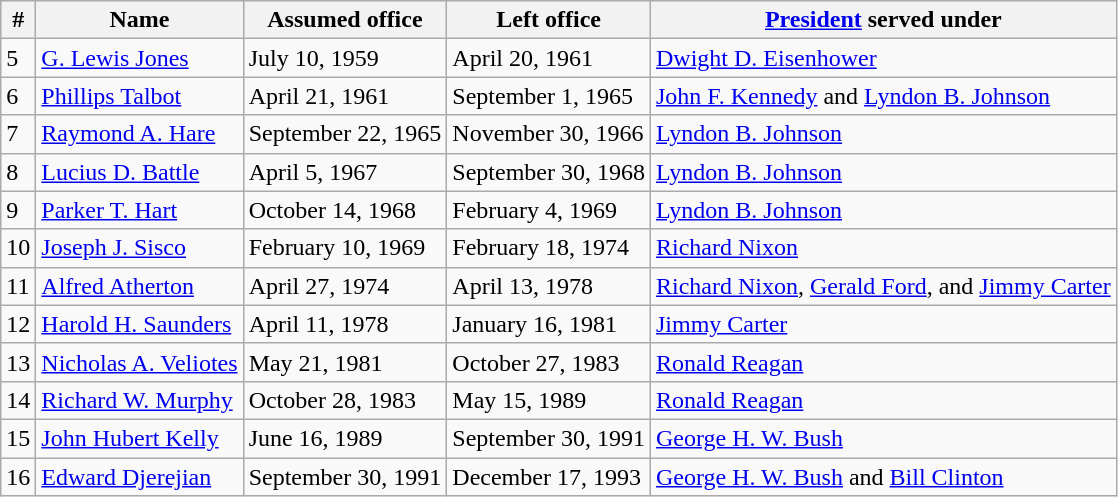<table class="wikitable">
<tr>
<th>#</th>
<th>Name</th>
<th>Assumed office</th>
<th>Left office</th>
<th><a href='#'>President</a> served under</th>
</tr>
<tr>
<td>5</td>
<td><a href='#'>G. Lewis Jones</a></td>
<td>July 10, 1959</td>
<td>April 20, 1961</td>
<td><a href='#'>Dwight D. Eisenhower</a></td>
</tr>
<tr>
<td>6</td>
<td><a href='#'>Phillips Talbot</a></td>
<td>April 21, 1961</td>
<td>September 1, 1965</td>
<td><a href='#'>John F. Kennedy</a> and <a href='#'>Lyndon B. Johnson</a></td>
</tr>
<tr>
<td>7</td>
<td><a href='#'>Raymond A. Hare</a></td>
<td>September 22, 1965</td>
<td>November 30, 1966</td>
<td><a href='#'>Lyndon B. Johnson</a></td>
</tr>
<tr>
<td>8</td>
<td><a href='#'>Lucius D. Battle</a></td>
<td>April 5, 1967</td>
<td>September 30, 1968</td>
<td><a href='#'>Lyndon B. Johnson</a></td>
</tr>
<tr>
<td>9</td>
<td><a href='#'>Parker T. Hart</a></td>
<td>October 14, 1968</td>
<td>February 4, 1969</td>
<td><a href='#'>Lyndon B. Johnson</a></td>
</tr>
<tr>
<td>10</td>
<td><a href='#'>Joseph J. Sisco</a></td>
<td>February 10, 1969</td>
<td>February 18, 1974</td>
<td><a href='#'>Richard Nixon</a></td>
</tr>
<tr>
<td>11</td>
<td><a href='#'>Alfred Atherton</a></td>
<td>April 27, 1974</td>
<td>April 13, 1978</td>
<td><a href='#'>Richard Nixon</a>, <a href='#'>Gerald Ford</a>, and <a href='#'>Jimmy Carter</a></td>
</tr>
<tr>
<td>12</td>
<td><a href='#'>Harold H. Saunders</a></td>
<td>April 11, 1978</td>
<td>January 16, 1981</td>
<td><a href='#'>Jimmy Carter</a></td>
</tr>
<tr>
<td>13</td>
<td><a href='#'>Nicholas A. Veliotes</a></td>
<td>May 21, 1981</td>
<td>October 27, 1983</td>
<td><a href='#'>Ronald Reagan</a></td>
</tr>
<tr>
<td>14</td>
<td><a href='#'>Richard W. Murphy</a></td>
<td>October 28, 1983</td>
<td>May 15, 1989</td>
<td><a href='#'>Ronald Reagan</a></td>
</tr>
<tr>
<td>15</td>
<td><a href='#'>John Hubert Kelly</a></td>
<td>June 16, 1989</td>
<td>September 30, 1991</td>
<td><a href='#'>George H. W. Bush</a></td>
</tr>
<tr>
<td>16</td>
<td><a href='#'>Edward Djerejian</a></td>
<td>September 30, 1991</td>
<td>December 17, 1993</td>
<td><a href='#'>George H. W. Bush</a> and <a href='#'>Bill Clinton</a></td>
</tr>
</table>
